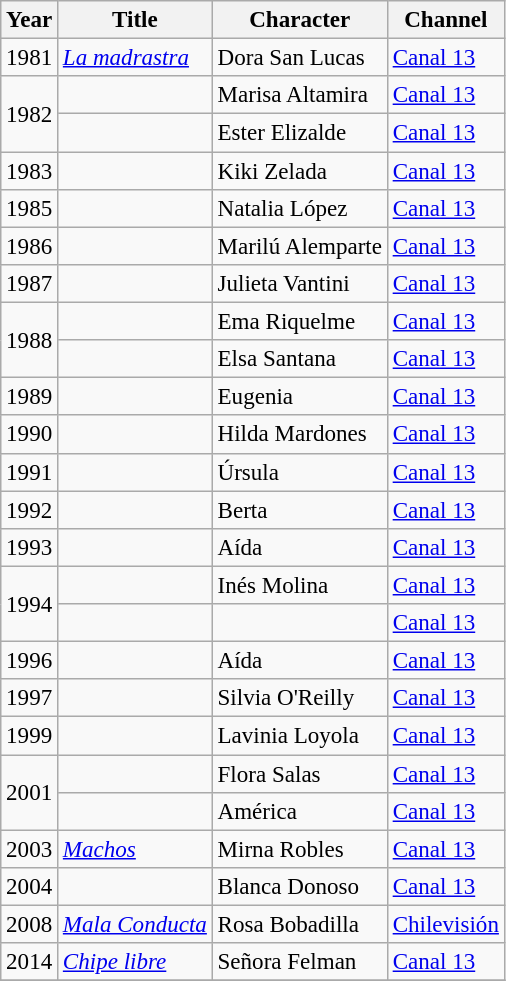<table class="wikitable" style="font-size: 96%;">
<tr>
<th>Year</th>
<th>Title</th>
<th>Character</th>
<th>Channel</th>
</tr>
<tr>
<td>1981</td>
<td><em><a href='#'>La madrastra</a></em></td>
<td>Dora San Lucas</td>
<td><a href='#'>Canal 13</a></td>
</tr>
<tr>
<td rowspan="2">1982</td>
<td><em></em></td>
<td>Marisa Altamira</td>
<td><a href='#'>Canal 13</a></td>
</tr>
<tr>
<td><em></em></td>
<td>Ester Elizalde</td>
<td><a href='#'>Canal 13</a></td>
</tr>
<tr>
<td>1983</td>
<td><em></em></td>
<td>Kiki Zelada</td>
<td><a href='#'>Canal 13</a></td>
</tr>
<tr>
<td>1985</td>
<td><em></em></td>
<td>Natalia López</td>
<td><a href='#'>Canal 13</a></td>
</tr>
<tr>
<td>1986</td>
<td><em></em></td>
<td>Marilú Alemparte</td>
<td><a href='#'>Canal 13</a></td>
</tr>
<tr>
<td>1987</td>
<td><em></em></td>
<td>Julieta Vantini</td>
<td><a href='#'>Canal 13</a></td>
</tr>
<tr>
<td rowspan="2">1988</td>
<td><em></em></td>
<td>Ema Riquelme</td>
<td><a href='#'>Canal 13</a></td>
</tr>
<tr>
<td><em></em></td>
<td>Elsa Santana</td>
<td><a href='#'>Canal 13</a></td>
</tr>
<tr>
<td>1989</td>
<td><em></em></td>
<td>Eugenia</td>
<td><a href='#'>Canal 13</a></td>
</tr>
<tr>
<td>1990</td>
<td><em></em></td>
<td>Hilda Mardones</td>
<td><a href='#'>Canal 13</a></td>
</tr>
<tr>
<td>1991</td>
<td><em></em></td>
<td>Úrsula</td>
<td><a href='#'>Canal 13</a></td>
</tr>
<tr>
<td>1992</td>
<td><em></em></td>
<td>Berta</td>
<td><a href='#'>Canal 13</a></td>
</tr>
<tr>
<td>1993</td>
<td><em></em></td>
<td>Aída</td>
<td><a href='#'>Canal 13</a></td>
</tr>
<tr>
<td rowspan="2">1994</td>
<td><em></em></td>
<td>Inés Molina</td>
<td><a href='#'>Canal 13</a></td>
</tr>
<tr>
<td><em></em></td>
<td></td>
<td><a href='#'>Canal 13</a></td>
</tr>
<tr>
<td>1996</td>
<td><em></em></td>
<td>Aída</td>
<td><a href='#'>Canal 13</a></td>
</tr>
<tr>
<td>1997</td>
<td><em></em></td>
<td>Silvia O'Reilly</td>
<td><a href='#'>Canal 13</a></td>
</tr>
<tr>
<td>1999</td>
<td><em></em></td>
<td>Lavinia Loyola</td>
<td><a href='#'>Canal 13</a></td>
</tr>
<tr>
<td rowspan="2">2001</td>
<td><em></em></td>
<td>Flora Salas</td>
<td><a href='#'>Canal 13</a></td>
</tr>
<tr>
<td><em></em></td>
<td>América</td>
<td><a href='#'>Canal 13</a></td>
</tr>
<tr>
<td>2003</td>
<td><em><a href='#'>Machos</a></em></td>
<td>Mirna Robles</td>
<td><a href='#'>Canal 13</a></td>
</tr>
<tr>
<td>2004</td>
<td><em></em></td>
<td>Blanca Donoso</td>
<td><a href='#'>Canal 13</a></td>
</tr>
<tr>
<td>2008</td>
<td><em><a href='#'>Mala Conducta</a></em></td>
<td>Rosa Bobadilla</td>
<td><a href='#'>Chilevisión</a></td>
</tr>
<tr>
<td>2014</td>
<td><em><a href='#'>Chipe libre</a></em></td>
<td>Señora Felman</td>
<td><a href='#'>Canal 13</a></td>
</tr>
<tr>
</tr>
</table>
